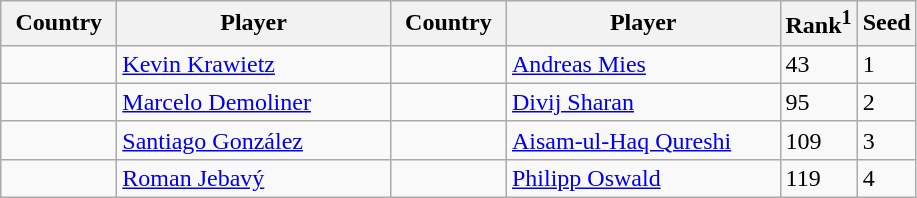<table class="sortable wikitable">
<tr>
<th width="70">Country</th>
<th width="175">Player</th>
<th width="70">Country</th>
<th width="175">Player</th>
<th>Rank<sup>1</sup></th>
<th>Seed</th>
</tr>
<tr>
<td></td>
<td><a href='#'>Kevin Krawietz</a></td>
<td></td>
<td><a href='#'>Andreas Mies</a></td>
<td>43</td>
<td>1</td>
</tr>
<tr>
<td></td>
<td><a href='#'>Marcelo Demoliner</a></td>
<td></td>
<td><a href='#'>Divij Sharan</a></td>
<td>95</td>
<td>2</td>
</tr>
<tr>
<td></td>
<td><a href='#'>Santiago González</a></td>
<td></td>
<td><a href='#'>Aisam-ul-Haq Qureshi</a></td>
<td>109</td>
<td>3</td>
</tr>
<tr>
<td></td>
<td><a href='#'>Roman Jebavý</a></td>
<td></td>
<td><a href='#'>Philipp Oswald</a></td>
<td>119</td>
<td>4</td>
</tr>
</table>
